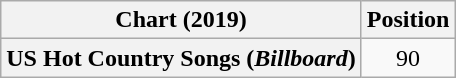<table class="wikitable plainrowheaders" style="text-align:center">
<tr>
<th scope="col">Chart (2019)</th>
<th scope="col">Position</th>
</tr>
<tr>
<th scope="row">US Hot Country Songs (<em>Billboard</em>)</th>
<td>90</td>
</tr>
</table>
